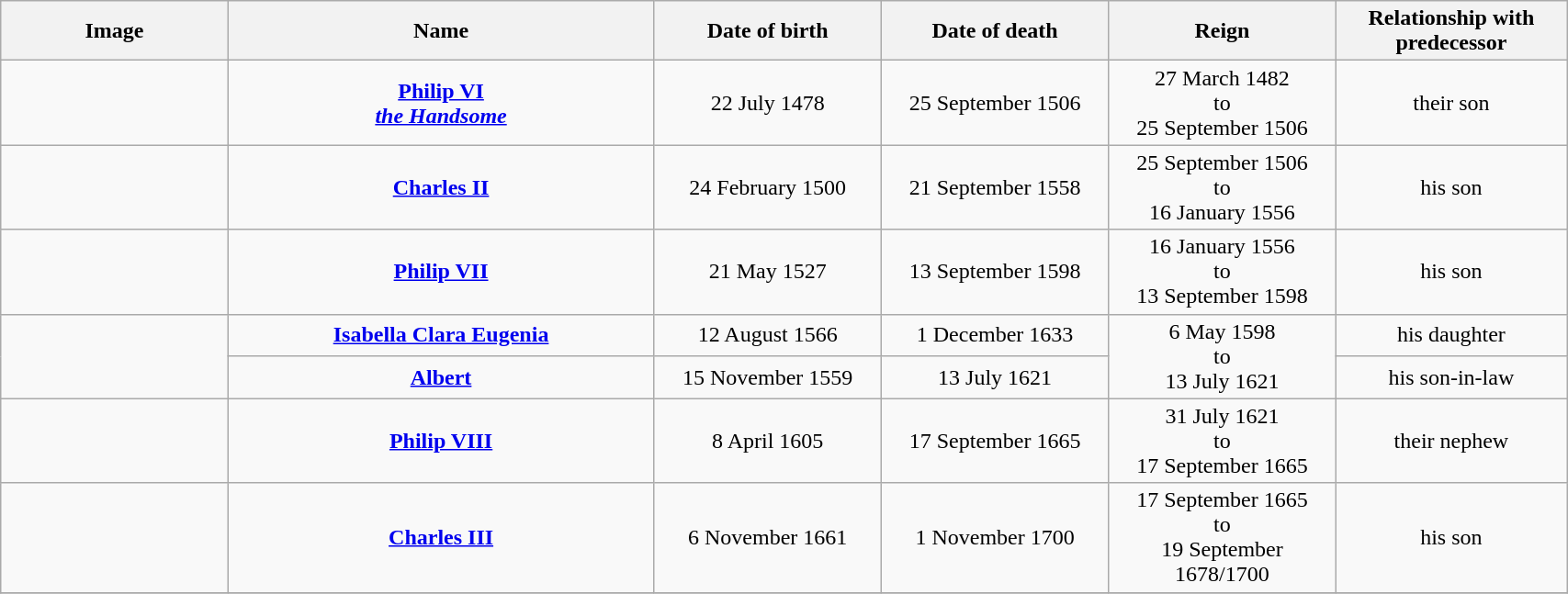<table width=90% class="wikitable">
<tr>
<th width=8%>Image</th>
<th width=15%>Name</th>
<th width=8%>Date of birth</th>
<th width=8%>Date of death</th>
<th width=8%>Reign</th>
<th width=8%>Relationship with predecessor</th>
</tr>
<tr>
<td></td>
<td align="center"><strong><a href='#'>Philip VI <br><em>the Handsome</em></a></strong></td>
<td align="center">22 July 1478</td>
<td align="center">25 September 1506</td>
<td align="center">27 March 1482<br>to<br>25 September 1506</td>
<td align="center">their son</td>
</tr>
<tr>
<td></td>
<td align="center"><strong><a href='#'>Charles II</a></strong></td>
<td align="center">24 February 1500</td>
<td align="center">21 September 1558</td>
<td align="center">25 September 1506<br>to<br>16 January 1556</td>
<td align="center">his son</td>
</tr>
<tr>
<td></td>
<td align="center"><strong><a href='#'>Philip VII</a></strong></td>
<td align="center">21 May 1527</td>
<td align="center">13 September 1598</td>
<td align="center">16 January 1556<br>to<br>13 September 1598</td>
<td align="center">his son</td>
</tr>
<tr>
<td rowspan="2"></td>
<td align="center"><strong><a href='#'>Isabella Clara Eugenia</a></strong></td>
<td align="center">12 August 1566</td>
<td align="center">1 December 1633</td>
<td align="center" rowspan="2">6 May 1598<br>to<br>13 July 1621</td>
<td align="center">his daughter</td>
</tr>
<tr>
<td align="center"><strong><a href='#'>Albert</a></strong></td>
<td align="center">15 November 1559</td>
<td align="center">13 July 1621</td>
<td align="center">his son-in-law</td>
</tr>
<tr>
<td></td>
<td align="center"><strong><a href='#'>Philip VIII</a></strong></td>
<td align="center">8 April 1605</td>
<td align="center">17 September 1665</td>
<td align="center">31 July 1621<br>to<br>17 September 1665</td>
<td align="center">their nephew</td>
</tr>
<tr>
<td></td>
<td align="center"><strong><a href='#'>Charles III</a></strong></td>
<td align="center">6 November 1661</td>
<td align="center">1 November 1700</td>
<td align="center">17 September 1665<br>to<br>19 September 1678/1700</td>
<td align="center">his son</td>
</tr>
<tr>
</tr>
</table>
